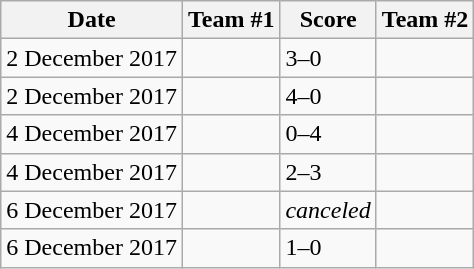<table class="wikitable">
<tr>
<th>Date</th>
<th>Team #1</th>
<th>Score</th>
<th>Team #2</th>
</tr>
<tr>
<td>2 December 2017</td>
<td></td>
<td>3–0</td>
<td></td>
</tr>
<tr>
<td>2 December 2017</td>
<td></td>
<td>4–0</td>
<td></td>
</tr>
<tr>
<td>4 December 2017</td>
<td></td>
<td>0–4</td>
<td></td>
</tr>
<tr>
<td>4 December 2017</td>
<td></td>
<td>2–3</td>
<td></td>
</tr>
<tr>
<td>6 December 2017</td>
<td></td>
<td><em>canceled</em></td>
<td></td>
</tr>
<tr>
<td>6 December 2017</td>
<td></td>
<td>1–0</td>
<td></td>
</tr>
</table>
